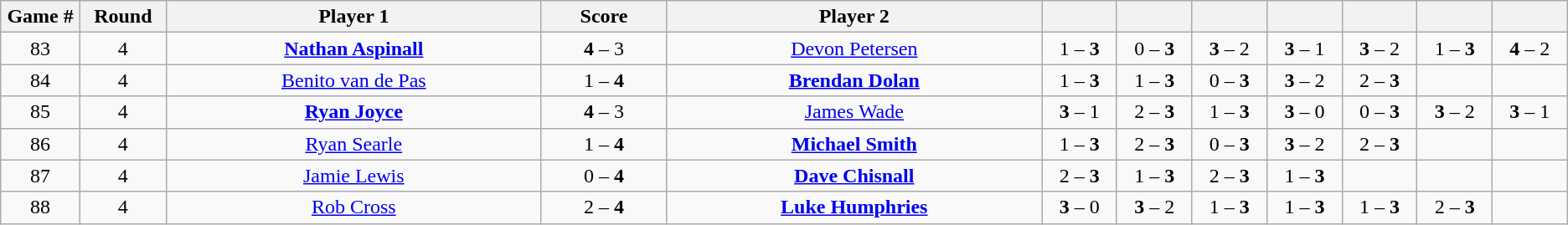<table class="wikitable">
<tr>
<th width="2%">Game #</th>
<th width="2%">Round</th>
<th width="15%">Player 1</th>
<th width="5%">Score</th>
<th width="15%">Player 2</th>
<th width="3%"></th>
<th width="3%"></th>
<th width="3%"></th>
<th width="3%"></th>
<th width="3%"></th>
<th width="3%"></th>
<th width="3%"></th>
</tr>
<tr style=text-align:center;">
<td>83</td>
<td>4</td>
<td> <strong><a href='#'>Nathan Aspinall</a></strong></td>
<td><strong>4</strong> – 3</td>
<td><a href='#'>Devon Petersen</a> </td>
<td>1 – <strong>3</strong></td>
<td>0 – <strong>3</strong></td>
<td><strong>3</strong> – 2</td>
<td><strong>3</strong> – 1</td>
<td><strong>3</strong> – 2</td>
<td>1 – <strong>3</strong></td>
<td><strong>4</strong> – 2</td>
</tr>
<tr style=text-align:center;">
<td>84</td>
<td>4</td>
<td> <a href='#'>Benito van de Pas</a></td>
<td>1 – <strong>4</strong></td>
<td><strong><a href='#'>Brendan Dolan</a></strong> </td>
<td>1 – <strong>3</strong></td>
<td>1 – <strong>3</strong></td>
<td>0 – <strong>3</strong></td>
<td><strong>3</strong> – 2</td>
<td>2 – <strong>3</strong></td>
<td></td>
<td></td>
</tr>
<tr style=text-align:center;">
<td>85</td>
<td>4</td>
<td> <strong><a href='#'>Ryan Joyce</a></strong></td>
<td><strong>4</strong> – 3</td>
<td><a href='#'>James Wade</a> </td>
<td><strong>3</strong> – 1</td>
<td>2 – <strong>3</strong></td>
<td>1 – <strong>3</strong></td>
<td><strong>3</strong> – 0</td>
<td>0 – <strong>3</strong></td>
<td><strong>3</strong> – 2</td>
<td><strong>3</strong> – 1</td>
</tr>
<tr style=text-align:center;">
<td>86</td>
<td>4</td>
<td> <a href='#'>Ryan Searle</a></td>
<td>1 – <strong>4</strong></td>
<td><strong><a href='#'>Michael Smith</a></strong> </td>
<td>1 – <strong>3</strong></td>
<td>2 – <strong>3</strong></td>
<td>0 – <strong>3</strong></td>
<td><strong>3</strong> – 2</td>
<td>2 – <strong>3</strong></td>
<td></td>
<td></td>
</tr>
<tr style=text-align:center;">
<td>87</td>
<td>4</td>
<td> <a href='#'>Jamie Lewis</a></td>
<td>0 – <strong>4</strong></td>
<td><strong><a href='#'>Dave Chisnall</a></strong> </td>
<td>2 – <strong>3</strong></td>
<td>1 – <strong>3</strong></td>
<td>2 – <strong>3</strong></td>
<td>1 – <strong>3</strong></td>
<td></td>
<td></td>
<td></td>
</tr>
<tr style=text-align:center;">
<td>88</td>
<td>4</td>
<td> <a href='#'>Rob Cross</a></td>
<td>2 – <strong>4</strong></td>
<td><strong><a href='#'>Luke Humphries</a></strong> </td>
<td><strong>3</strong> – 0</td>
<td><strong>3</strong> – 2</td>
<td>1 – <strong>3</strong></td>
<td>1 – <strong>3</strong></td>
<td>1 – <strong>3</strong></td>
<td>2 – <strong>3</strong></td>
<td></td>
</tr>
</table>
